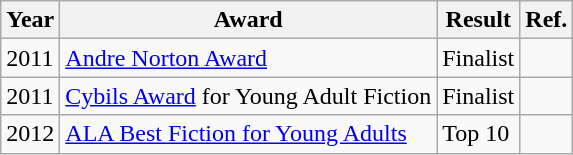<table class="wikitable sortable mw-collapsible">
<tr>
<th>Year</th>
<th>Award</th>
<th>Result</th>
<th>Ref.</th>
</tr>
<tr>
<td>2011</td>
<td><a href='#'>Andre Norton Award</a></td>
<td>Finalist</td>
<td></td>
</tr>
<tr>
<td>2011</td>
<td><a href='#'>Cybils Award</a> for Young Adult Fiction</td>
<td>Finalist</td>
<td></td>
</tr>
<tr>
<td>2012</td>
<td><a href='#'>ALA Best Fiction for Young Adults</a></td>
<td>Top 10</td>
<td></td>
</tr>
</table>
